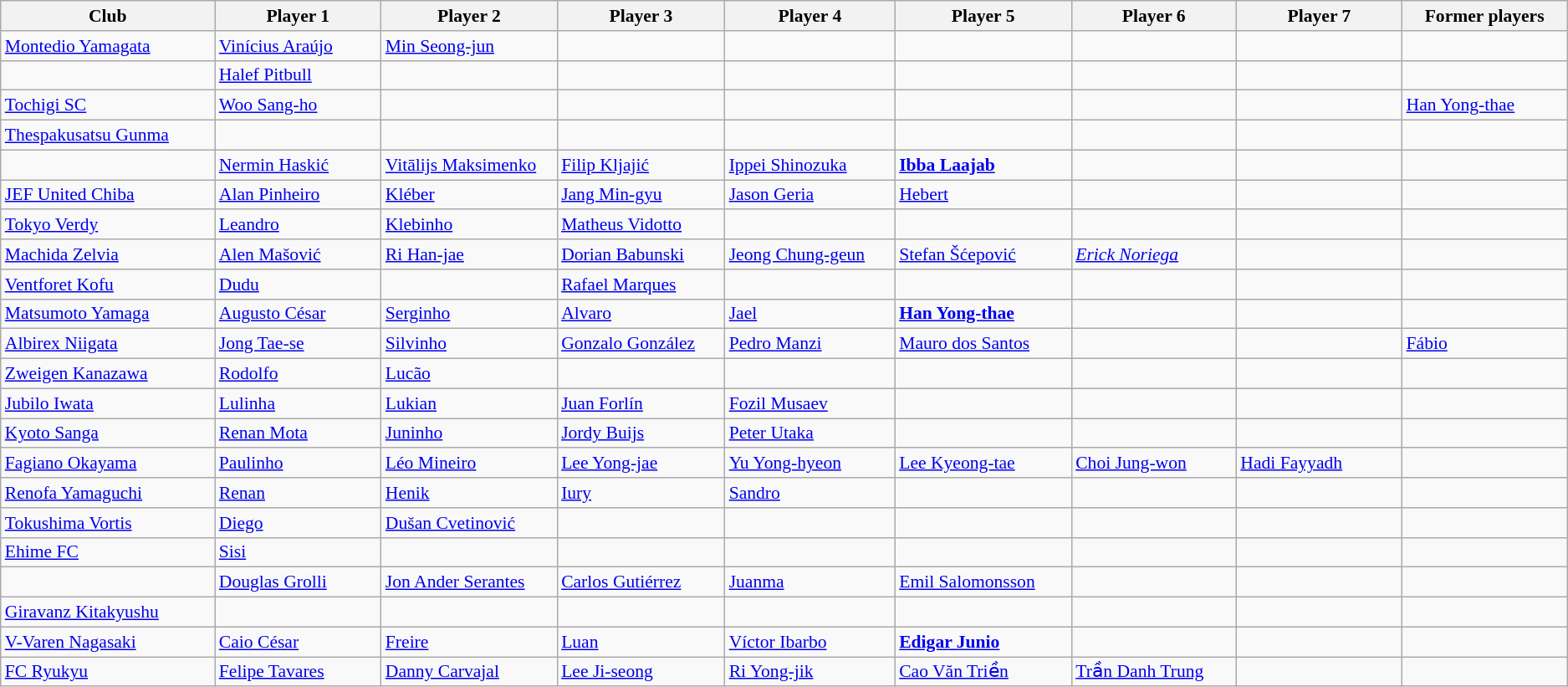<table class="wikitable sortable" style="font-size:90%;">
<tr>
<th width="200">Club</th>
<th width="160">Player 1</th>
<th width="160">Player 2</th>
<th width="160">Player 3</th>
<th width="160">Player 4</th>
<th width="160">Player 5</th>
<th width="160">Player 6</th>
<th width="160">Player 7</th>
<th width="160">Former players</th>
</tr>
<tr>
<td><a href='#'>Montedio Yamagata</a></td>
<td> <a href='#'>Vinícius Araújo</a></td>
<td> <a href='#'>Min Seong-jun</a></td>
<td></td>
<td></td>
<td></td>
<td></td>
<td></td>
<td></td>
</tr>
<tr>
<td></td>
<td> <a href='#'>Halef Pitbull</a></td>
<td></td>
<td></td>
<td></td>
<td></td>
<td></td>
<td></td>
<td></td>
</tr>
<tr>
<td><a href='#'>Tochigi SC</a></td>
<td> <a href='#'>Woo Sang-ho</a></td>
<td></td>
<td></td>
<td></td>
<td></td>
<td></td>
<td></td>
<td> <a href='#'>Han Yong-thae</a></td>
</tr>
<tr>
<td><a href='#'>Thespakusatsu Gunma</a></td>
<td></td>
<td></td>
<td></td>
<td></td>
<td></td>
<td></td>
<td></td>
<td></td>
</tr>
<tr>
<td></td>
<td> <a href='#'>Nermin Haskić</a></td>
<td> <a href='#'>Vitālijs Maksimenko</a></td>
<td> <a href='#'>Filip Kljajić</a></td>
<td> <a href='#'>Ippei Shinozuka</a></td>
<td> <strong><a href='#'>Ibba Laajab</a></strong></td>
<td></td>
<td></td>
<td></td>
</tr>
<tr>
<td><a href='#'>JEF United Chiba</a></td>
<td> <a href='#'>Alan Pinheiro</a></td>
<td> <a href='#'>Kléber</a></td>
<td> <a href='#'>Jang Min-gyu</a></td>
<td> <a href='#'>Jason Geria</a></td>
<td> <a href='#'>Hebert</a></td>
<td></td>
<td></td>
<td></td>
</tr>
<tr>
<td><a href='#'>Tokyo Verdy</a></td>
<td> <a href='#'>Leandro</a></td>
<td> <a href='#'>Klebinho</a></td>
<td> <a href='#'>Matheus Vidotto</a></td>
<td></td>
<td></td>
<td></td>
<td></td>
<td></td>
</tr>
<tr>
<td><a href='#'>Machida Zelvia</a></td>
<td> <a href='#'>Alen Mašović</a></td>
<td> <a href='#'>Ri Han-jae</a></td>
<td> <a href='#'>Dorian Babunski</a></td>
<td> <a href='#'>Jeong Chung-geun</a></td>
<td> <a href='#'>Stefan Šćepović</a></td>
<td> <em><a href='#'>Erick Noriega</a></em></td>
<td></td>
<td></td>
</tr>
<tr>
<td><a href='#'>Ventforet Kofu</a></td>
<td> <a href='#'>Dudu</a></td>
<td></td>
<td> <a href='#'>Rafael Marques</a></td>
<td></td>
<td></td>
<td></td>
<td></td>
<td></td>
</tr>
<tr>
<td><a href='#'>Matsumoto Yamaga</a></td>
<td> <a href='#'>Augusto César</a></td>
<td> <a href='#'>Serginho</a></td>
<td> <a href='#'>Alvaro</a></td>
<td> <a href='#'>Jael</a></td>
<td> <strong><a href='#'>Han Yong-thae</a></strong></td>
<td></td>
<td></td>
<td></td>
</tr>
<tr>
<td><a href='#'>Albirex Niigata</a></td>
<td> <a href='#'>Jong Tae-se</a></td>
<td> <a href='#'>Silvinho</a></td>
<td> <a href='#'>Gonzalo González</a></td>
<td> <a href='#'>Pedro Manzi</a></td>
<td> <a href='#'>Mauro dos Santos</a></td>
<td></td>
<td></td>
<td> <a href='#'>Fábio</a></td>
</tr>
<tr>
<td><a href='#'>Zweigen Kanazawa</a></td>
<td> <a href='#'>Rodolfo</a></td>
<td> <a href='#'>Lucão</a></td>
<td></td>
<td></td>
<td></td>
<td></td>
<td></td>
<td></td>
</tr>
<tr>
<td><a href='#'>Jubilo Iwata</a></td>
<td> <a href='#'>Lulinha</a></td>
<td> <a href='#'>Lukian</a></td>
<td> <a href='#'>Juan Forlín</a></td>
<td> <a href='#'>Fozil Musaev</a></td>
<td></td>
<td></td>
<td></td>
<td></td>
</tr>
<tr>
<td><a href='#'>Kyoto Sanga</a></td>
<td> <a href='#'>Renan Mota</a></td>
<td> <a href='#'>Juninho</a></td>
<td> <a href='#'>Jordy Buijs</a></td>
<td> <a href='#'>Peter Utaka</a></td>
<td></td>
<td></td>
<td></td>
<td></td>
</tr>
<tr>
<td><a href='#'>Fagiano Okayama</a></td>
<td> <a href='#'>Paulinho</a></td>
<td> <a href='#'>Léo Mineiro</a></td>
<td> <a href='#'>Lee Yong-jae</a></td>
<td> <a href='#'>Yu Yong-hyeon</a></td>
<td> <a href='#'>Lee Kyeong-tae</a></td>
<td> <a href='#'>Choi Jung-won</a></td>
<td> <a href='#'>Hadi Fayyadh</a></td>
<td></td>
</tr>
<tr>
<td><a href='#'>Renofa Yamaguchi</a></td>
<td> <a href='#'>Renan</a></td>
<td> <a href='#'>Henik</a></td>
<td> <a href='#'>Iury</a></td>
<td> <a href='#'>Sandro</a></td>
<td></td>
<td></td>
<td></td>
<td></td>
</tr>
<tr>
<td><a href='#'>Tokushima Vortis</a></td>
<td> <a href='#'>Diego</a></td>
<td> <a href='#'>Dušan Cvetinović</a></td>
<td></td>
<td></td>
<td></td>
<td></td>
<td></td>
<td></td>
</tr>
<tr>
<td><a href='#'>Ehime FC</a></td>
<td> <a href='#'>Sisi</a></td>
<td></td>
<td></td>
<td></td>
<td></td>
<td></td>
<td></td>
<td></td>
</tr>
<tr>
<td></td>
<td> <a href='#'>Douglas Grolli</a></td>
<td> <a href='#'>Jon Ander Serantes</a></td>
<td> <a href='#'>Carlos Gutiérrez</a></td>
<td> <a href='#'>Juanma</a></td>
<td> <a href='#'>Emil Salomonsson</a></td>
<td></td>
<td></td>
<td></td>
</tr>
<tr>
<td><a href='#'>Giravanz Kitakyushu</a></td>
<td></td>
<td></td>
<td></td>
<td></td>
<td></td>
<td></td>
<td></td>
<td></td>
</tr>
<tr>
<td><a href='#'>V-Varen Nagasaki</a></td>
<td> <a href='#'>Caio César</a></td>
<td> <a href='#'>Freire</a></td>
<td> <a href='#'>Luan</a></td>
<td> <a href='#'>Víctor Ibarbo</a></td>
<td> <strong><a href='#'>Edigar Junio</a></strong></td>
<td></td>
<td></td>
<td></td>
</tr>
<tr>
<td><a href='#'>FC Ryukyu</a></td>
<td> <a href='#'>Felipe Tavares</a></td>
<td> <a href='#'>Danny Carvajal</a></td>
<td> <a href='#'>Lee Ji-seong</a></td>
<td> <a href='#'>Ri Yong-jik</a></td>
<td> <a href='#'>Cao Văn Triền</a></td>
<td> <a href='#'>Trần Danh Trung</a></td>
<td></td>
<td></td>
</tr>
</table>
